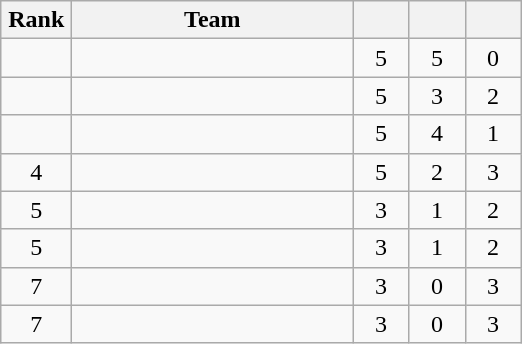<table class="wikitable" style="text-align: center;">
<tr>
<th width=40>Rank</th>
<th width=180>Team</th>
<th width=30></th>
<th width=30></th>
<th width=30></th>
</tr>
<tr>
<td></td>
<td align="left"></td>
<td>5</td>
<td>5</td>
<td>0</td>
</tr>
<tr>
<td></td>
<td align="left"></td>
<td>5</td>
<td>3</td>
<td>2</td>
</tr>
<tr>
<td></td>
<td align="left"></td>
<td>5</td>
<td>4</td>
<td>1</td>
</tr>
<tr>
<td>4</td>
<td align="left"></td>
<td>5</td>
<td>2</td>
<td>3</td>
</tr>
<tr>
<td>5</td>
<td align="left"></td>
<td>3</td>
<td>1</td>
<td>2</td>
</tr>
<tr>
<td>5</td>
<td align="left"></td>
<td>3</td>
<td>1</td>
<td>2</td>
</tr>
<tr>
<td>7</td>
<td align="left"></td>
<td>3</td>
<td>0</td>
<td>3</td>
</tr>
<tr>
<td>7</td>
<td align="left"></td>
<td>3</td>
<td>0</td>
<td>3</td>
</tr>
</table>
